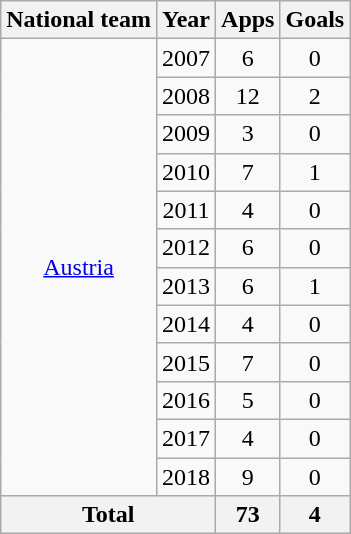<table class="wikitable" style="text-align:center">
<tr>
<th>National team</th>
<th>Year</th>
<th>Apps</th>
<th>Goals</th>
</tr>
<tr>
<td rowspan="12"><a href='#'>Austria</a></td>
<td>2007</td>
<td>6</td>
<td>0</td>
</tr>
<tr>
<td>2008</td>
<td>12</td>
<td>2</td>
</tr>
<tr>
<td>2009</td>
<td>3</td>
<td>0</td>
</tr>
<tr>
<td>2010</td>
<td>7</td>
<td>1</td>
</tr>
<tr>
<td>2011</td>
<td>4</td>
<td>0</td>
</tr>
<tr>
<td>2012</td>
<td>6</td>
<td>0</td>
</tr>
<tr>
<td>2013</td>
<td>6</td>
<td>1</td>
</tr>
<tr>
<td>2014</td>
<td>4</td>
<td>0</td>
</tr>
<tr>
<td>2015</td>
<td>7</td>
<td>0</td>
</tr>
<tr>
<td>2016</td>
<td>5</td>
<td>0</td>
</tr>
<tr>
<td>2017</td>
<td>4</td>
<td>0</td>
</tr>
<tr>
<td>2018</td>
<td>9</td>
<td>0</td>
</tr>
<tr>
<th colspan="2">Total</th>
<th>73</th>
<th>4</th>
</tr>
</table>
